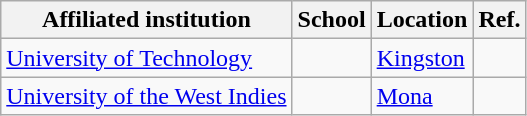<table class="wikitable sortable">
<tr>
<th>Affiliated institution</th>
<th>School</th>
<th>Location</th>
<th>Ref.</th>
</tr>
<tr>
<td><a href='#'>University of Technology</a></td>
<td></td>
<td><a href='#'>Kingston</a></td>
<td></td>
</tr>
<tr>
<td><a href='#'>University of the West Indies</a></td>
<td></td>
<td><a href='#'>Mona</a></td>
<td></td>
</tr>
</table>
